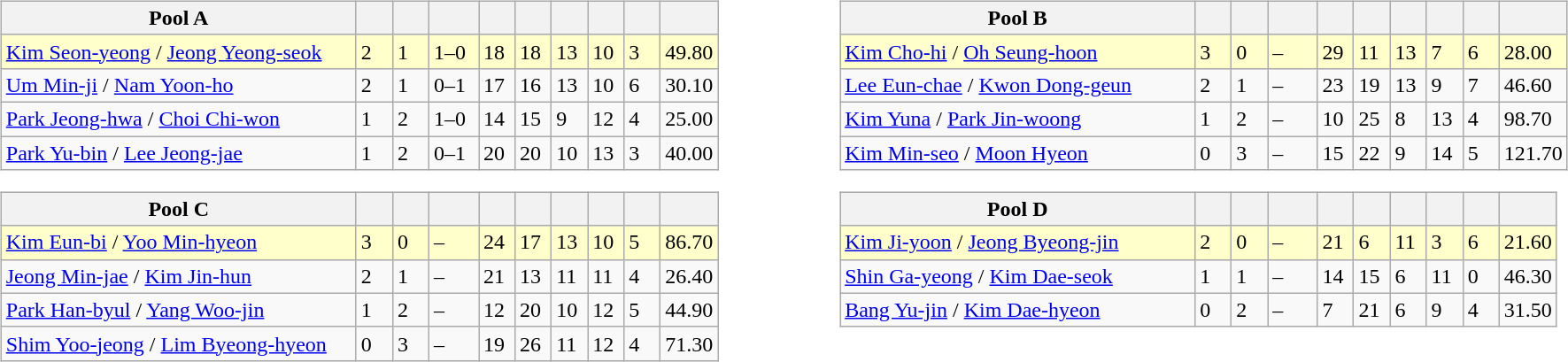<table>
<tr>
<td valign=top width=10%><br><table class=wikitable>
<tr>
<th width=260>Pool A</th>
<th width=20></th>
<th width=20></th>
<th width=30></th>
<th width=20></th>
<th width=20></th>
<th width=20></th>
<th width=20></th>
<th width=20></th>
<th width=20></th>
</tr>
<tr bgcolor=#ffffcc>
<td> <a href='#'>Kim Seon-yeong</a> / <a href='#'>Jeong Yeong-seok</a></td>
<td>2</td>
<td>1</td>
<td>1–0</td>
<td>18</td>
<td>18</td>
<td>13</td>
<td>10</td>
<td>3</td>
<td>49.80</td>
</tr>
<tr>
<td> <a href='#'>Um Min-ji</a> / <a href='#'>Nam Yoon-ho</a></td>
<td>2</td>
<td>1</td>
<td>0–1</td>
<td>17</td>
<td>16</td>
<td>13</td>
<td>10</td>
<td>6</td>
<td>30.10</td>
</tr>
<tr>
<td> <a href='#'>Park Jeong-hwa</a> / <a href='#'>Choi Chi-won</a></td>
<td>1</td>
<td>2</td>
<td>1–0</td>
<td>14</td>
<td>15</td>
<td>9</td>
<td>12</td>
<td>4</td>
<td>25.00</td>
</tr>
<tr>
<td> <a href='#'>Park Yu-bin</a> / <a href='#'>Lee Jeong-jae</a></td>
<td>1</td>
<td>2</td>
<td>0–1</td>
<td>20</td>
<td>20</td>
<td>10</td>
<td>13</td>
<td>3</td>
<td>40.00</td>
</tr>
</table>
<table class=wikitable>
<tr>
<th width=260>Pool C</th>
<th width=20></th>
<th width=20></th>
<th width=30></th>
<th width=20></th>
<th width=20></th>
<th width=20></th>
<th width=20></th>
<th width=20></th>
<th width=20></th>
</tr>
<tr bgcolor=#ffffcc>
<td> <a href='#'>Kim Eun-bi</a> / <a href='#'>Yoo Min-hyeon</a></td>
<td>3</td>
<td>0</td>
<td>–</td>
<td>24</td>
<td>17</td>
<td>13</td>
<td>10</td>
<td>5</td>
<td>86.70</td>
</tr>
<tr>
<td> <a href='#'>Jeong Min-jae</a> / <a href='#'>Kim Jin-hun</a></td>
<td>2</td>
<td>1</td>
<td>–</td>
<td>21</td>
<td>13</td>
<td>11</td>
<td>11</td>
<td>4</td>
<td>26.40</td>
</tr>
<tr>
<td> <a href='#'>Park Han-byul</a> / <a href='#'>Yang Woo-jin</a></td>
<td>1</td>
<td>2</td>
<td>–</td>
<td>12</td>
<td>20</td>
<td>10</td>
<td>12</td>
<td>5</td>
<td>44.90</td>
</tr>
<tr>
<td> <a href='#'>Shim Yoo-jeong</a> / <a href='#'>Lim Byeong-hyeon</a></td>
<td>0</td>
<td>3</td>
<td>–</td>
<td>19</td>
<td>26</td>
<td>11</td>
<td>12</td>
<td>4</td>
<td>71.30</td>
</tr>
</table>
</td>
<td valign=top width=10%><br><table class=wikitable>
<tr>
<th width=260>Pool B</th>
<th width=20></th>
<th width=20></th>
<th width=30></th>
<th width=20></th>
<th width=20></th>
<th width=20></th>
<th width=20></th>
<th width=20></th>
<th width=20></th>
</tr>
<tr bgcolor=#ffffcc>
<td> <a href='#'>Kim Cho-hi</a> / <a href='#'>Oh Seung-hoon</a></td>
<td>3</td>
<td>0</td>
<td>–</td>
<td>29</td>
<td>11</td>
<td>13</td>
<td>7</td>
<td>6</td>
<td>28.00</td>
</tr>
<tr>
<td> <a href='#'>Lee Eun-chae</a> / <a href='#'>Kwon Dong-geun</a></td>
<td>2</td>
<td>1</td>
<td>–</td>
<td>23</td>
<td>19</td>
<td>13</td>
<td>9</td>
<td>7</td>
<td>46.60</td>
</tr>
<tr>
<td> <a href='#'>Kim Yuna</a> / <a href='#'>Park Jin-woong</a></td>
<td>1</td>
<td>2</td>
<td>–</td>
<td>10</td>
<td>25</td>
<td>8</td>
<td>13</td>
<td>4</td>
<td>98.70</td>
</tr>
<tr>
<td> <a href='#'>Kim Min-seo</a> / <a href='#'>Moon Hyeon</a></td>
<td>0</td>
<td>3</td>
<td>–</td>
<td>15</td>
<td>22</td>
<td>9</td>
<td>14</td>
<td>5</td>
<td>121.70</td>
</tr>
</table>
<table class=wikitable>
<tr>
<th width=260>Pool D</th>
<th width=20></th>
<th width=20></th>
<th width=30></th>
<th width=20></th>
<th width=20></th>
<th width=20></th>
<th width=20></th>
<th width=20></th>
<th width=20></th>
</tr>
<tr bgcolor=#ffffcc>
<td> <a href='#'>Kim Ji-yoon</a> / <a href='#'>Jeong Byeong-jin</a></td>
<td>2</td>
<td>0</td>
<td>–</td>
<td>21</td>
<td>6</td>
<td>11</td>
<td>3</td>
<td>6</td>
<td>21.60</td>
</tr>
<tr>
<td> <a href='#'>Shin Ga-yeong</a> / <a href='#'>Kim Dae-seok</a></td>
<td>1</td>
<td>1</td>
<td>–</td>
<td>14</td>
<td>15</td>
<td>6</td>
<td>11</td>
<td>0</td>
<td>46.30</td>
</tr>
<tr>
<td> <a href='#'>Bang Yu-jin</a> / <a href='#'>Kim Dae-hyeon</a></td>
<td>0</td>
<td>2</td>
<td>–</td>
<td>7</td>
<td>21</td>
<td>6</td>
<td>9</td>
<td>4</td>
<td>31.50</td>
</tr>
</table>
</td>
</tr>
</table>
